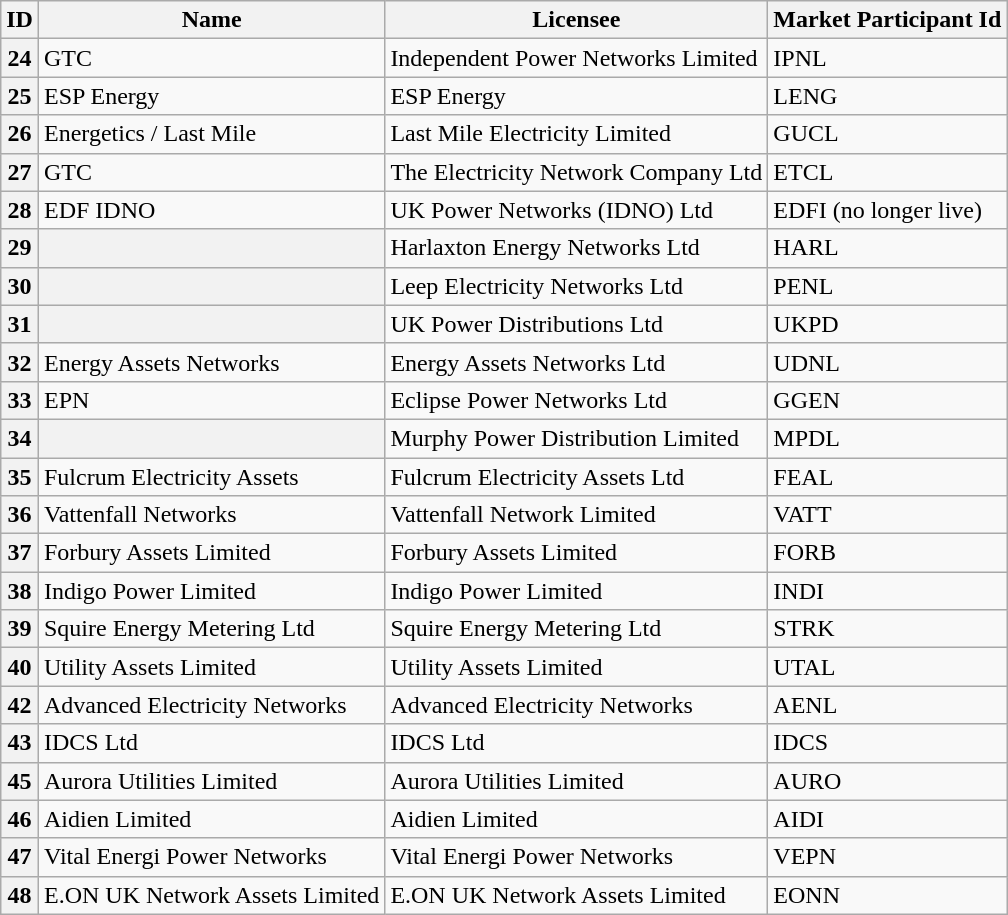<table class="wikitable">
<tr>
<th>ID</th>
<th>Name</th>
<th>Licensee</th>
<th>Market Participant Id</th>
</tr>
<tr>
<th>24</th>
<td>GTC</td>
<td>Independent Power Networks Limited</td>
<td>IPNL</td>
</tr>
<tr>
<th>25</th>
<td>ESP Energy</td>
<td>ESP Energy</td>
<td>LENG</td>
</tr>
<tr>
<th>26</th>
<td>Energetics / Last Mile</td>
<td>Last Mile Electricity Limited</td>
<td>GUCL</td>
</tr>
<tr>
<th>27</th>
<td>GTC</td>
<td>The Electricity Network Company Ltd</td>
<td>ETCL</td>
</tr>
<tr>
<th>28</th>
<td>EDF IDNO</td>
<td>UK Power Networks (IDNO) Ltd</td>
<td>EDFI (no longer live)</td>
</tr>
<tr>
<th>29</th>
<th></th>
<td>Harlaxton Energy Networks Ltd</td>
<td>HARL</td>
</tr>
<tr>
<th>30</th>
<th></th>
<td>Leep Electricity Networks Ltd</td>
<td>PENL</td>
</tr>
<tr>
<th>31</th>
<th></th>
<td>UK Power Distributions Ltd</td>
<td>UKPD</td>
</tr>
<tr>
<th>32</th>
<td>Energy Assets Networks</td>
<td>Energy Assets Networks Ltd</td>
<td>UDNL</td>
</tr>
<tr>
<th>33</th>
<td>EPN</td>
<td>Eclipse Power Networks Ltd</td>
<td>GGEN</td>
</tr>
<tr>
<th>34</th>
<th></th>
<td>Murphy Power Distribution Limited</td>
<td>MPDL</td>
</tr>
<tr>
<th>35</th>
<td>Fulcrum Electricity Assets</td>
<td>Fulcrum Electricity Assets Ltd</td>
<td>FEAL</td>
</tr>
<tr>
<th>36</th>
<td>Vattenfall Networks</td>
<td>Vattenfall Network Limited</td>
<td>VATT</td>
</tr>
<tr>
<th>37</th>
<td>Forbury Assets Limited</td>
<td>Forbury Assets Limited</td>
<td>FORB</td>
</tr>
<tr>
<th>38</th>
<td>Indigo Power Limited</td>
<td>Indigo Power Limited</td>
<td>INDI</td>
</tr>
<tr>
<th>39</th>
<td>Squire Energy Metering Ltd</td>
<td>Squire Energy Metering Ltd</td>
<td>STRK</td>
</tr>
<tr>
<th>40</th>
<td>Utility Assets Limited</td>
<td>Utility Assets Limited</td>
<td>UTAL</td>
</tr>
<tr>
<th>42</th>
<td>Advanced Electricity Networks</td>
<td>Advanced Electricity Networks</td>
<td>AENL</td>
</tr>
<tr>
<th>43</th>
<td>IDCS Ltd</td>
<td>IDCS Ltd</td>
<td>IDCS</td>
</tr>
<tr>
<th>45</th>
<td>Aurora Utilities Limited</td>
<td>Aurora Utilities Limited</td>
<td>AURO</td>
</tr>
<tr>
<th>46</th>
<td>Aidien Limited</td>
<td>Aidien Limited</td>
<td>AIDI</td>
</tr>
<tr>
<th>47</th>
<td>Vital Energi Power Networks</td>
<td>Vital Energi Power Networks</td>
<td>VEPN</td>
</tr>
<tr>
<th>48</th>
<td>E.ON UK Network Assets Limited</td>
<td>E.ON UK Network Assets Limited</td>
<td>EONN</td>
</tr>
</table>
